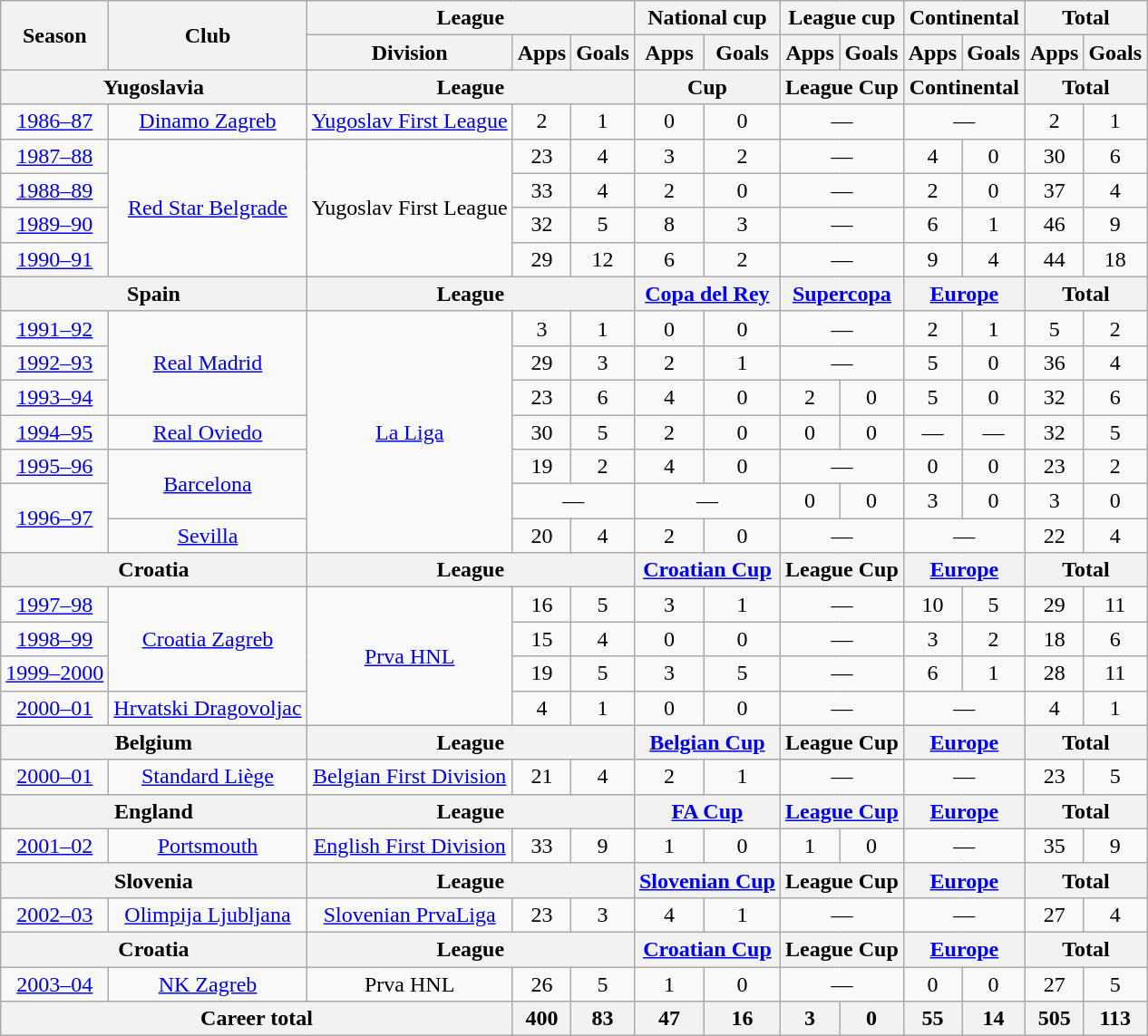<table class="wikitable" style="text-align:center">
<tr>
<th rowspan="2">Season</th>
<th rowspan="2">Club</th>
<th colspan="3">League</th>
<th colspan="2">National cup</th>
<th colspan="2">League cup</th>
<th colspan="2">Continental</th>
<th colspan="2">Total</th>
</tr>
<tr>
<th>Division</th>
<th>Apps</th>
<th>Goals</th>
<th>Apps</th>
<th>Goals</th>
<th>Apps</th>
<th>Goals</th>
<th>Apps</th>
<th>Goals</th>
<th>Apps</th>
<th>Goals</th>
</tr>
<tr>
<th colspan="2">Yugoslavia</th>
<th colspan="3">League</th>
<th colspan="2">Cup</th>
<th colspan="2">League Cup</th>
<th colspan="2">Continental</th>
<th colspan="2">Total</th>
</tr>
<tr>
<td><a href='#'>1986–87</a></td>
<td><a href='#'>Dinamo Zagreb</a></td>
<td><a href='#'>Yugoslav First League</a></td>
<td>2</td>
<td>1</td>
<td>0</td>
<td>0</td>
<td colspan="2">—</td>
<td colspan="2">—</td>
<td>2</td>
<td>1</td>
</tr>
<tr>
<td><a href='#'>1987–88</a></td>
<td rowspan=4><a href='#'>Red Star Belgrade</a></td>
<td rowspan=4>Yugoslav First League</td>
<td>23</td>
<td>4</td>
<td>3</td>
<td>2</td>
<td colspan="2">—</td>
<td>4</td>
<td>0</td>
<td>30</td>
<td>6</td>
</tr>
<tr>
<td><a href='#'>1988–89</a></td>
<td>33</td>
<td>4</td>
<td>2</td>
<td>0</td>
<td colspan="2">—</td>
<td>2</td>
<td>0</td>
<td>37</td>
<td>4</td>
</tr>
<tr>
<td><a href='#'>1989–90</a></td>
<td>32</td>
<td>5</td>
<td>8</td>
<td>3</td>
<td colspan="2">—</td>
<td>6</td>
<td>1</td>
<td>46</td>
<td>9</td>
</tr>
<tr>
<td><a href='#'>1990–91</a></td>
<td>29</td>
<td>12</td>
<td>6</td>
<td>2</td>
<td colspan="2">—</td>
<td>9</td>
<td>4</td>
<td>44</td>
<td>18</td>
</tr>
<tr>
<th colspan="2">Spain</th>
<th colspan="3">League</th>
<th colspan="2"><a href='#'>Copa del Rey</a></th>
<th colspan="2"><a href='#'>Supercopa</a></th>
<th colspan="2"><a href='#'>Europe</a></th>
<th colspan="2">Total</th>
</tr>
<tr>
<td><a href='#'>1991–92</a></td>
<td rowspan="3"><a href='#'>Real Madrid</a></td>
<td rowspan=7><a href='#'>La Liga</a></td>
<td>3</td>
<td>1</td>
<td>0</td>
<td>0</td>
<td colspan="2">—</td>
<td>2</td>
<td>1</td>
<td>5</td>
<td>2</td>
</tr>
<tr>
<td><a href='#'>1992–93</a></td>
<td>29</td>
<td>3</td>
<td>2</td>
<td>1</td>
<td colspan="2">—</td>
<td>5</td>
<td>0</td>
<td>36</td>
<td>4</td>
</tr>
<tr>
<td><a href='#'>1993–94</a></td>
<td>23</td>
<td>6</td>
<td>4</td>
<td>0</td>
<td>2</td>
<td>0</td>
<td>5</td>
<td>0</td>
<td>32</td>
<td>6</td>
</tr>
<tr>
<td><a href='#'>1994–95</a></td>
<td><a href='#'>Real Oviedo</a></td>
<td>30</td>
<td>5</td>
<td>2</td>
<td>0</td>
<td>0</td>
<td>0</td>
<td>—</td>
<td>—</td>
<td>32</td>
<td>5</td>
</tr>
<tr>
<td><a href='#'>1995–96</a></td>
<td rowspan="2"><a href='#'>Barcelona</a></td>
<td>19</td>
<td>2</td>
<td>4</td>
<td>0</td>
<td colspan="2">—</td>
<td>0</td>
<td>0</td>
<td>23</td>
<td>2</td>
</tr>
<tr>
<td rowspan="2"><a href='#'>1996–97</a></td>
<td colspan="2">—</td>
<td colspan="2">—</td>
<td>0</td>
<td>0</td>
<td>3</td>
<td>0</td>
<td>3</td>
<td>0</td>
</tr>
<tr>
<td><a href='#'>Sevilla</a></td>
<td>20</td>
<td>4</td>
<td>2</td>
<td>0</td>
<td colspan="2">—</td>
<td colspan="2">—</td>
<td>22</td>
<td>4</td>
</tr>
<tr>
<th colspan="2">Croatia</th>
<th colspan="3">League</th>
<th colspan="2"><a href='#'>Croatian Cup</a></th>
<th colspan="2">League Cup</th>
<th colspan="2"><a href='#'>Europe</a></th>
<th colspan="2">Total</th>
</tr>
<tr>
<td><a href='#'>1997–98</a></td>
<td rowspan="3"><a href='#'>Croatia Zagreb</a></td>
<td rowspan=4><a href='#'>Prva HNL</a></td>
<td>16</td>
<td>5</td>
<td>3</td>
<td>1</td>
<td colspan="2">—</td>
<td>10</td>
<td>5</td>
<td>29</td>
<td>11</td>
</tr>
<tr>
<td><a href='#'>1998–99</a></td>
<td>15</td>
<td>4</td>
<td>0</td>
<td>0</td>
<td colspan="2">—</td>
<td>3</td>
<td>2</td>
<td>18</td>
<td>6</td>
</tr>
<tr>
<td><a href='#'>1999–2000</a></td>
<td>19</td>
<td>5</td>
<td>3</td>
<td>5</td>
<td colspan="2">—</td>
<td>6</td>
<td>1</td>
<td>28</td>
<td>11</td>
</tr>
<tr>
<td><a href='#'>2000–01</a></td>
<td><a href='#'>Hrvatski Dragovoljac</a></td>
<td>4</td>
<td>1</td>
<td>0</td>
<td>0</td>
<td colspan="2">—</td>
<td colspan="2">—</td>
<td>4</td>
<td>1</td>
</tr>
<tr>
<th colspan="2">Belgium</th>
<th colspan="3">League</th>
<th colspan="2"><a href='#'>Belgian Cup</a></th>
<th colspan="2">League Cup</th>
<th colspan="2"><a href='#'>Europe</a></th>
<th colspan="2">Total</th>
</tr>
<tr>
<td><a href='#'>2000–01</a></td>
<td><a href='#'>Standard Liège</a></td>
<td><a href='#'>Belgian First Division</a></td>
<td>21</td>
<td>4</td>
<td>2</td>
<td>1</td>
<td colspan="2">—</td>
<td colspan="2">—</td>
<td>23</td>
<td>5</td>
</tr>
<tr>
<th colspan="2">England</th>
<th colspan="3">League</th>
<th colspan="2"><a href='#'>FA Cup</a></th>
<th colspan="2"><a href='#'>League Cup</a></th>
<th colspan="2"><a href='#'>Europe</a></th>
<th colspan="2">Total</th>
</tr>
<tr>
<td><a href='#'>2001–02</a></td>
<td><a href='#'>Portsmouth</a></td>
<td><a href='#'>English First Division</a></td>
<td>33</td>
<td>9</td>
<td>1</td>
<td>0</td>
<td>1</td>
<td>0</td>
<td colspan="2">—</td>
<td>35</td>
<td>9</td>
</tr>
<tr>
<th colspan="2">Slovenia</th>
<th colspan="3">League</th>
<th colspan="2"><a href='#'>Slovenian Cup</a></th>
<th colspan="2">League Cup</th>
<th colspan="2"><a href='#'>Europe</a></th>
<th colspan="2">Total</th>
</tr>
<tr>
<td><a href='#'>2002–03</a></td>
<td><a href='#'>Olimpija Ljubljana</a></td>
<td><a href='#'>Slovenian PrvaLiga</a></td>
<td>23</td>
<td>3</td>
<td>4</td>
<td>1</td>
<td colspan="2">—</td>
<td colspan="2">—</td>
<td>27</td>
<td>4</td>
</tr>
<tr>
<th colspan="2">Croatia</th>
<th colspan="3">League</th>
<th colspan="2"><a href='#'>Croatian Cup</a></th>
<th colspan="2">League Cup</th>
<th colspan="2"><a href='#'>Europe</a></th>
<th colspan="2">Total</th>
</tr>
<tr>
<td><a href='#'>2003–04</a></td>
<td><a href='#'>NK Zagreb</a></td>
<td>Prva HNL</td>
<td>26</td>
<td>5</td>
<td>1</td>
<td>0</td>
<td colspan="2">—</td>
<td>0</td>
<td>0</td>
<td>27</td>
<td>5</td>
</tr>
<tr>
<th colspan="3">Career total</th>
<th>400</th>
<th>83</th>
<th>47</th>
<th>16</th>
<th>3</th>
<th>0</th>
<th>55</th>
<th>14</th>
<th>505</th>
<th>113</th>
</tr>
</table>
